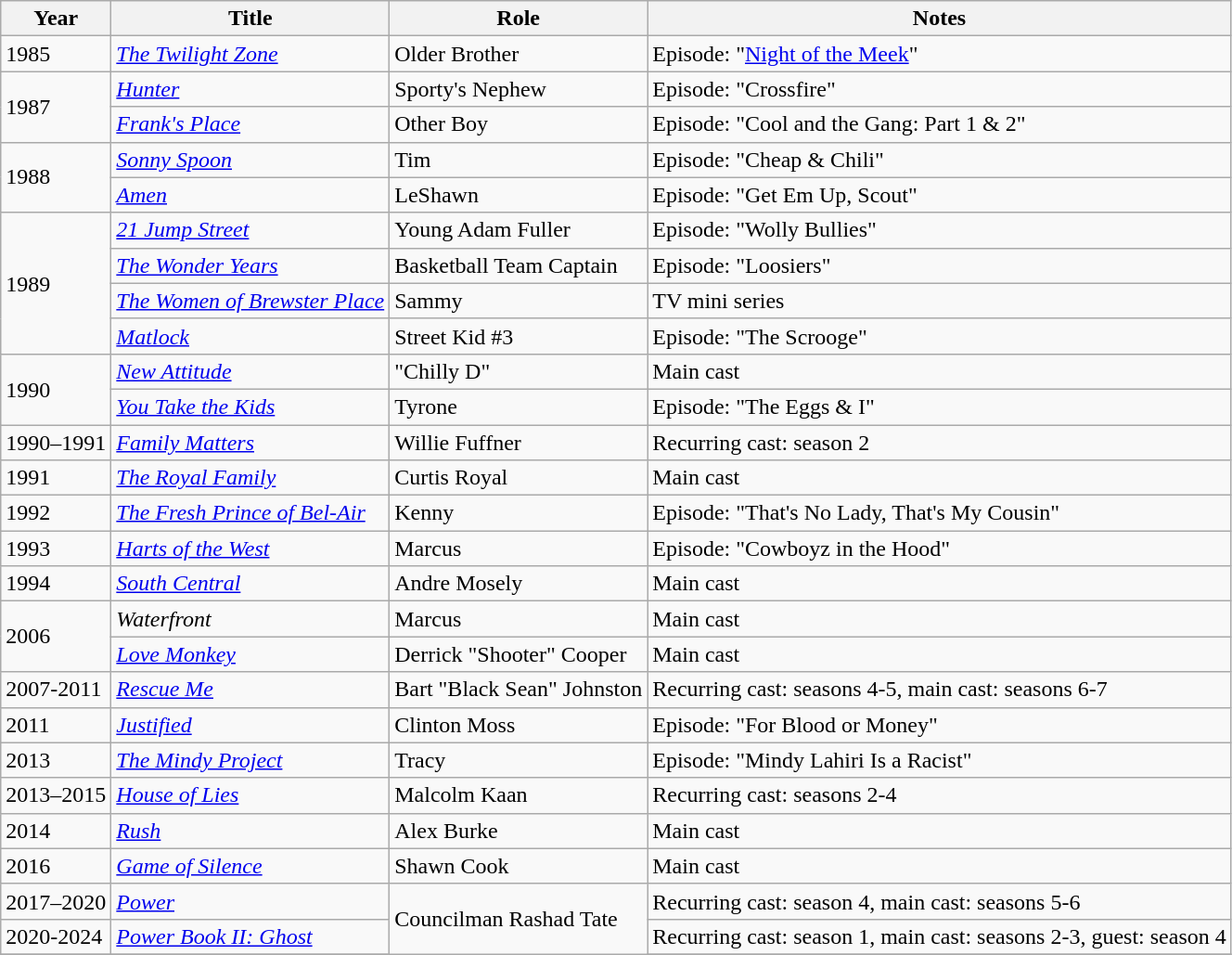<table class="wikitable sortable">
<tr>
<th>Year</th>
<th>Title</th>
<th>Role</th>
<th>Notes</th>
</tr>
<tr>
<td>1985</td>
<td><em><a href='#'>The Twilight Zone</a></em></td>
<td>Older Brother</td>
<td>Episode: "<a href='#'>Night of the Meek</a>"</td>
</tr>
<tr>
<td rowspan=2>1987</td>
<td><em><a href='#'>Hunter</a></em></td>
<td>Sporty's Nephew</td>
<td>Episode: "Crossfire"</td>
</tr>
<tr>
<td><em><a href='#'>Frank's Place</a></em></td>
<td>Other Boy</td>
<td>Episode: "Cool and the Gang: Part 1 & 2"</td>
</tr>
<tr>
<td rowspan=2>1988</td>
<td><em><a href='#'>Sonny Spoon</a></em></td>
<td>Tim</td>
<td>Episode: "Cheap & Chili"</td>
</tr>
<tr>
<td><em><a href='#'>Amen</a></em></td>
<td>LeShawn</td>
<td>Episode: "Get Em Up, Scout"</td>
</tr>
<tr>
<td rowspan=4>1989</td>
<td><em><a href='#'>21 Jump Street</a></em></td>
<td>Young Adam Fuller</td>
<td>Episode: "Wolly Bullies"</td>
</tr>
<tr>
<td><em><a href='#'>The Wonder Years</a></em></td>
<td>Basketball Team Captain</td>
<td>Episode: "Loosiers"</td>
</tr>
<tr>
<td><em><a href='#'>The Women of Brewster Place</a></em></td>
<td>Sammy</td>
<td>TV mini series</td>
</tr>
<tr>
<td><em><a href='#'>Matlock</a></em></td>
<td>Street Kid #3</td>
<td>Episode: "The Scrooge"</td>
</tr>
<tr>
<td rowspan=2>1990</td>
<td><em><a href='#'>New Attitude</a></em></td>
<td>"Chilly D"</td>
<td>Main cast</td>
</tr>
<tr>
<td><em><a href='#'>You Take the Kids</a></em></td>
<td>Tyrone</td>
<td>Episode: "The Eggs & I"</td>
</tr>
<tr>
<td>1990–1991</td>
<td><em><a href='#'>Family Matters</a></em></td>
<td>Willie Fuffner</td>
<td>Recurring cast: season 2</td>
</tr>
<tr>
<td>1991</td>
<td><em><a href='#'>The Royal Family</a></em></td>
<td>Curtis Royal</td>
<td>Main cast</td>
</tr>
<tr>
<td>1992</td>
<td><em><a href='#'>The Fresh Prince of Bel-Air</a></em></td>
<td>Kenny</td>
<td>Episode: "That's No Lady, That's My Cousin"</td>
</tr>
<tr>
<td>1993</td>
<td><em><a href='#'>Harts of the West</a></em></td>
<td>Marcus</td>
<td>Episode: "Cowboyz in the Hood"</td>
</tr>
<tr>
<td>1994</td>
<td><em><a href='#'>South Central</a></em></td>
<td>Andre Mosely</td>
<td>Main cast</td>
</tr>
<tr>
<td rowspan=2>2006</td>
<td><em>Waterfront</em></td>
<td>Marcus</td>
<td>Main cast</td>
</tr>
<tr>
<td><em><a href='#'>Love Monkey</a></em></td>
<td>Derrick "Shooter" Cooper</td>
<td>Main cast</td>
</tr>
<tr>
<td>2007-2011</td>
<td><em><a href='#'>Rescue Me</a></em></td>
<td>Bart "Black Sean" Johnston</td>
<td>Recurring cast: seasons 4-5, main cast: seasons 6-7</td>
</tr>
<tr>
<td>2011</td>
<td><em><a href='#'>Justified</a></em></td>
<td>Clinton Moss</td>
<td>Episode: "For Blood or Money"</td>
</tr>
<tr>
<td>2013</td>
<td><em><a href='#'>The Mindy Project</a></em></td>
<td>Tracy</td>
<td>Episode: "Mindy Lahiri Is a Racist"</td>
</tr>
<tr>
<td>2013–2015</td>
<td><em><a href='#'>House of Lies</a></em></td>
<td>Malcolm Kaan</td>
<td>Recurring cast: seasons 2-4</td>
</tr>
<tr>
<td>2014</td>
<td><em><a href='#'>Rush</a></em></td>
<td>Alex Burke</td>
<td>Main cast</td>
</tr>
<tr>
<td>2016</td>
<td><em><a href='#'>Game of Silence</a></em></td>
<td>Shawn Cook</td>
<td>Main cast</td>
</tr>
<tr>
<td>2017–2020</td>
<td><em><a href='#'>Power</a></em></td>
<td rowspan=4>Councilman Rashad Tate</td>
<td>Recurring cast: season 4, main cast: seasons 5-6</td>
</tr>
<tr>
<td>2020-2024</td>
<td><em><a href='#'>Power Book II: Ghost</a></em></td>
<td>Recurring cast: season 1, main cast: seasons 2-3, guest: season 4</td>
</tr>
<tr>
</tr>
</table>
